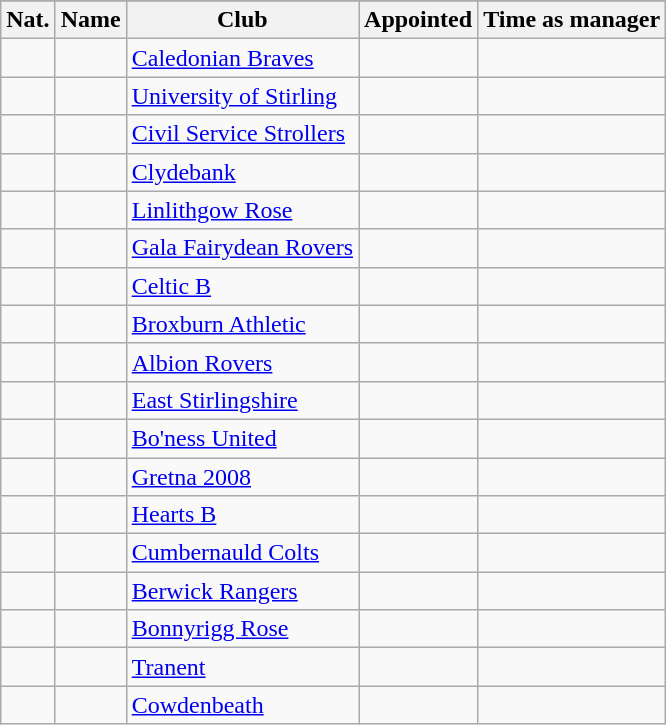<table class="wikitable sortable">
<tr>
</tr>
<tr>
<th>Nat.</th>
<th>Name</th>
<th>Club</th>
<th>Appointed</th>
<th>Time as manager</th>
</tr>
<tr>
<td></td>
<td></td>
<td><a href='#'>Caledonian Braves</a></td>
<td></td>
<td></td>
</tr>
<tr>
<td></td>
<td></td>
<td><a href='#'>University of Stirling</a></td>
<td></td>
<td></td>
</tr>
<tr>
<td></td>
<td></td>
<td><a href='#'>Civil Service Strollers</a></td>
<td></td>
<td></td>
</tr>
<tr>
<td></td>
<td></td>
<td><a href='#'>Clydebank</a></td>
<td></td>
<td></td>
</tr>
<tr>
<td></td>
<td></td>
<td><a href='#'>Linlithgow Rose</a></td>
<td></td>
<td></td>
</tr>
<tr>
<td></td>
<td></td>
<td><a href='#'>Gala Fairydean Rovers</a></td>
<td></td>
<td></td>
</tr>
<tr>
<td></td>
<td></td>
<td><a href='#'>Celtic B</a></td>
<td></td>
<td></td>
</tr>
<tr>
<td></td>
<td></td>
<td><a href='#'>Broxburn Athletic</a></td>
<td></td>
<td></td>
</tr>
<tr>
<td></td>
<td></td>
<td><a href='#'>Albion Rovers</a></td>
<td></td>
<td></td>
</tr>
<tr>
<td></td>
<td></td>
<td><a href='#'>East Stirlingshire</a></td>
<td></td>
<td></td>
</tr>
<tr>
<td></td>
<td></td>
<td><a href='#'>Bo'ness United</a></td>
<td></td>
<td></td>
</tr>
<tr>
<td></td>
<td></td>
<td><a href='#'>Gretna 2008</a></td>
<td></td>
<td></td>
</tr>
<tr>
<td></td>
<td></td>
<td><a href='#'>Hearts B</a></td>
<td></td>
<td></td>
</tr>
<tr>
<td></td>
<td></td>
<td><a href='#'>Cumbernauld Colts</a></td>
<td></td>
<td></td>
</tr>
<tr>
<td></td>
<td></td>
<td><a href='#'>Berwick Rangers</a></td>
<td></td>
<td></td>
</tr>
<tr>
<td></td>
<td></td>
<td><a href='#'>Bonnyrigg Rose</a></td>
<td></td>
<td></td>
</tr>
<tr>
<td></td>
<td></td>
<td><a href='#'>Tranent</a></td>
<td></td>
<td></td>
</tr>
<tr>
<td></td>
<td></td>
<td><a href='#'>Cowdenbeath</a></td>
<td></td>
<td></td>
</tr>
</table>
